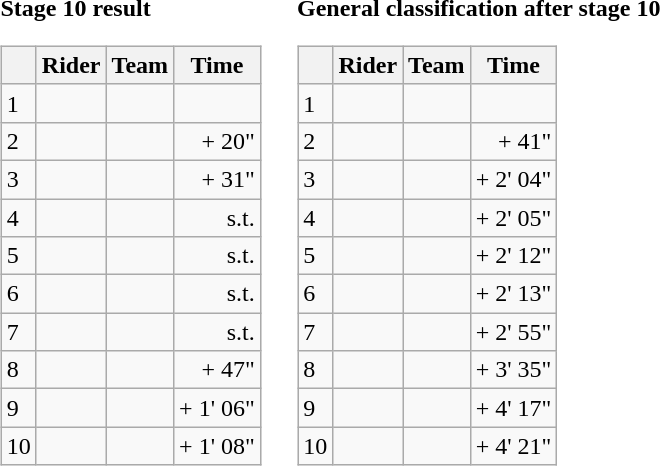<table>
<tr>
<td><strong>Stage 10 result</strong><br><table class="wikitable">
<tr>
<th></th>
<th>Rider</th>
<th>Team</th>
<th>Time</th>
</tr>
<tr>
<td>1</td>
<td></td>
<td></td>
<td align="right"></td>
</tr>
<tr>
<td>2</td>
<td></td>
<td></td>
<td align="right">+ 20"</td>
</tr>
<tr>
<td>3</td>
<td> </td>
<td></td>
<td align="right">+ 31"</td>
</tr>
<tr>
<td>4</td>
<td></td>
<td></td>
<td align="right">s.t.</td>
</tr>
<tr>
<td>5</td>
<td> </td>
<td></td>
<td align="right">s.t.</td>
</tr>
<tr>
<td>6</td>
<td></td>
<td></td>
<td align="right">s.t.</td>
</tr>
<tr>
<td>7</td>
<td></td>
<td></td>
<td align="right">s.t.</td>
</tr>
<tr>
<td>8</td>
<td></td>
<td></td>
<td align="right">+ 47"</td>
</tr>
<tr>
<td>9</td>
<td></td>
<td></td>
<td align="right">+ 1' 06"</td>
</tr>
<tr>
<td>10</td>
<td></td>
<td></td>
<td align="right">+ 1' 08"</td>
</tr>
</table>
</td>
<td></td>
<td><strong>General classification after stage 10</strong><br><table class="wikitable">
<tr>
<th></th>
<th>Rider</th>
<th>Team</th>
<th>Time</th>
</tr>
<tr>
<td>1</td>
<td> </td>
<td></td>
<td align="right"></td>
</tr>
<tr>
<td>2</td>
<td> </td>
<td></td>
<td align="right">+ 41"</td>
</tr>
<tr>
<td>3</td>
<td></td>
<td></td>
<td align="right">+ 2' 04"</td>
</tr>
<tr>
<td>4</td>
<td></td>
<td></td>
<td align="right">+ 2' 05"</td>
</tr>
<tr>
<td>5</td>
<td></td>
<td></td>
<td align="right">+ 2' 12"</td>
</tr>
<tr>
<td>6</td>
<td></td>
<td></td>
<td align="right">+ 2' 13"</td>
</tr>
<tr>
<td>7</td>
<td></td>
<td></td>
<td align="right">+ 2' 55"</td>
</tr>
<tr>
<td>8</td>
<td></td>
<td></td>
<td align="right">+ 3' 35"</td>
</tr>
<tr>
<td>9</td>
<td></td>
<td></td>
<td align="right">+ 4' 17"</td>
</tr>
<tr>
<td>10</td>
<td> </td>
<td></td>
<td align="right">+ 4' 21"</td>
</tr>
</table>
</td>
</tr>
</table>
